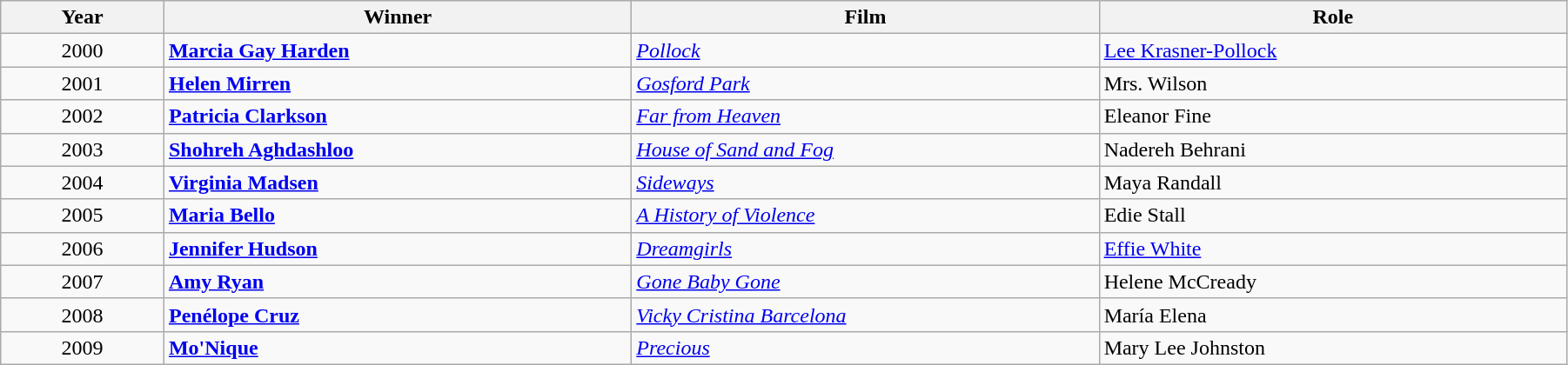<table class="wikitable" width="95%" cellpadding="5">
<tr>
<th width="100"><strong>Year</strong></th>
<th width="300"><strong>Winner</strong></th>
<th width="300"><strong>Film</strong></th>
<th width="300"><strong>Role</strong></th>
</tr>
<tr>
<td style="text-align:center;">2000</td>
<td><strong><a href='#'>Marcia Gay Harden</a></strong></td>
<td><em><a href='#'>Pollock</a></em></td>
<td><a href='#'>Lee Krasner-Pollock</a></td>
</tr>
<tr>
<td style="text-align:center;">2001</td>
<td><strong><a href='#'>Helen Mirren</a></strong></td>
<td><em><a href='#'>Gosford Park</a></em></td>
<td>Mrs. Wilson</td>
</tr>
<tr>
<td style="text-align:center;">2002</td>
<td><strong><a href='#'>Patricia Clarkson</a></strong></td>
<td><em><a href='#'>Far from Heaven</a></em></td>
<td>Eleanor Fine</td>
</tr>
<tr>
<td style="text-align:center;">2003</td>
<td><strong><a href='#'>Shohreh Aghdashloo</a></strong></td>
<td><em><a href='#'>House of Sand and Fog</a></em></td>
<td>Nadereh Behrani</td>
</tr>
<tr>
<td style="text-align:center;">2004</td>
<td><strong><a href='#'>Virginia Madsen</a></strong></td>
<td><em><a href='#'>Sideways</a></em></td>
<td>Maya Randall</td>
</tr>
<tr>
<td style="text-align:center;">2005</td>
<td><strong><a href='#'>Maria Bello</a></strong></td>
<td><em><a href='#'>A History of Violence</a></em></td>
<td>Edie Stall</td>
</tr>
<tr>
<td style="text-align:center;">2006</td>
<td><strong><a href='#'>Jennifer Hudson</a></strong></td>
<td><em><a href='#'>Dreamgirls</a></em></td>
<td><a href='#'>Effie White</a></td>
</tr>
<tr>
<td style="text-align:center;">2007</td>
<td><strong><a href='#'>Amy Ryan</a></strong></td>
<td><em><a href='#'>Gone Baby Gone</a></em></td>
<td>Helene McCready</td>
</tr>
<tr>
<td style="text-align:center;">2008</td>
<td><strong><a href='#'>Penélope Cruz</a></strong></td>
<td><em><a href='#'>Vicky Cristina Barcelona</a></em></td>
<td>María Elena</td>
</tr>
<tr>
<td style="text-align:center;">2009</td>
<td><strong><a href='#'>Mo'Nique</a></strong></td>
<td><em><a href='#'>Precious</a></em></td>
<td>Mary Lee Johnston</td>
</tr>
</table>
